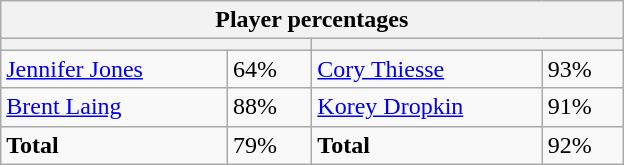<table class="wikitable">
<tr>
<th colspan=4 width=400>Player percentages</th>
</tr>
<tr>
<th colspan=2 width=200 style="white-space:nowrap;"></th>
<th colspan=2 width=200 style="white-space:nowrap;"></th>
</tr>
<tr>
<td><a href='#'>Jennifer Jones</a></td>
<td>64%</td>
<td><a href='#'>Cory Thiesse</a></td>
<td>93%</td>
</tr>
<tr>
<td><a href='#'>Brent Laing</a></td>
<td>88%</td>
<td><a href='#'>Korey Dropkin</a></td>
<td>91%</td>
</tr>
<tr>
<td><strong>Total</strong></td>
<td>79%</td>
<td><strong>Total</strong></td>
<td>92%</td>
</tr>
</table>
